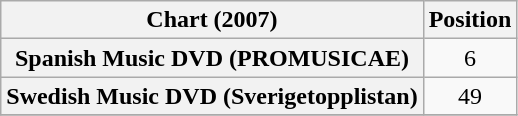<table class="wikitable sortable plainrowheaders" style="text-align:center">
<tr>
<th scope="col">Chart (2007)</th>
<th scope="col">Position</th>
</tr>
<tr>
<th scope="row">Spanish Music DVD (PROMUSICAE)</th>
<td>6</td>
</tr>
<tr>
<th scope="row">Swedish Music DVD (Sverigetopplistan)</th>
<td>49</td>
</tr>
<tr>
</tr>
</table>
